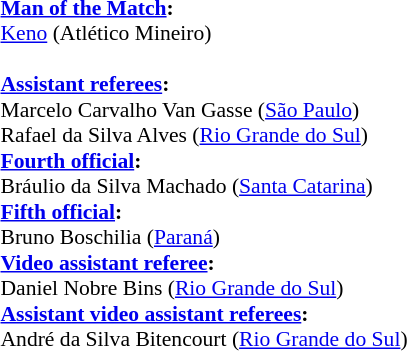<table width=50% style="font-size: 90%">
<tr>
<td><br><strong><a href='#'>Man of the Match</a>:</strong>
<br> <a href='#'>Keno</a> (Atlético Mineiro)
<br>
<br><strong><a href='#'>Assistant referees</a>:</strong>
<br>Marcelo Carvalho Van Gasse (<a href='#'>São Paulo</a>)
<br>Rafael da Silva Alves (<a href='#'>Rio Grande do Sul</a>)
<br><strong><a href='#'>Fourth official</a>:</strong>
<br>Bráulio da Silva Machado (<a href='#'>Santa Catarina</a>)
<br><strong><a href='#'>Fifth official</a>:</strong>
<br>Bruno Boschilia (<a href='#'>Paraná</a>)
<br><strong><a href='#'>Video assistant referee</a>:</strong>
<br>Daniel Nobre Bins (<a href='#'>Rio Grande do Sul</a>)
<br><strong><a href='#'>Assistant video assistant referees</a>:</strong>
<br>André da Silva Bitencourt (<a href='#'>Rio Grande do Sul</a>)</td>
</tr>
</table>
